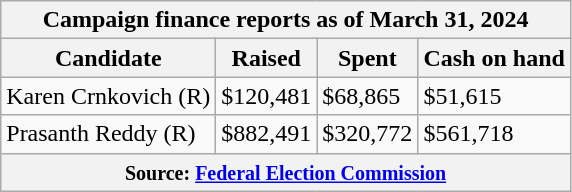<table class="wikitable sortable">
<tr>
<th colspan=4>Campaign finance reports as of March 31, 2024</th>
</tr>
<tr style="text-align:center;">
<th>Candidate</th>
<th>Raised</th>
<th>Spent</th>
<th>Cash on hand</th>
</tr>
<tr>
<td>Karen Crnkovich (R)</td>
<td>$120,481</td>
<td>$68,865</td>
<td>$51,615</td>
</tr>
<tr>
<td>Prasanth Reddy (R)</td>
<td>$882,491</td>
<td>$320,772</td>
<td>$561,718</td>
</tr>
<tr>
<th colspan="4"><small>Source: <a href='#'>Federal Election Commission</a></small></th>
</tr>
</table>
